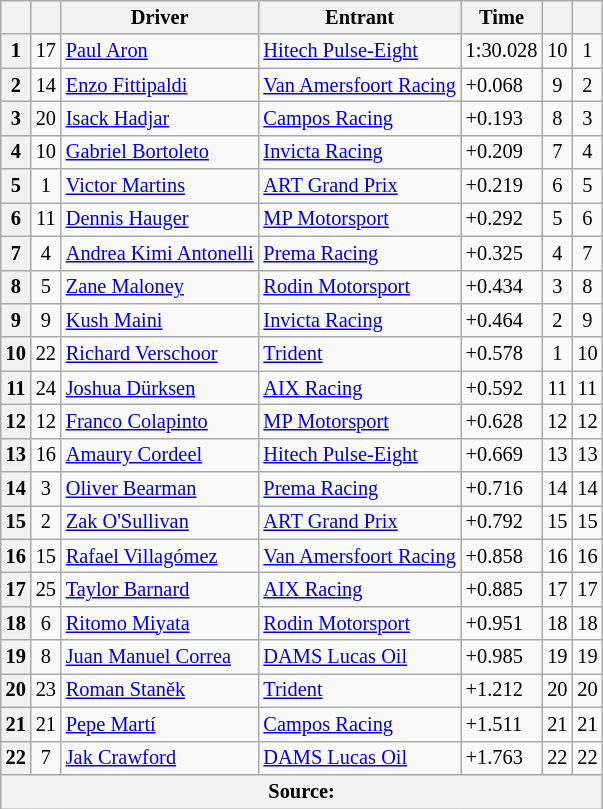<table class="wikitable" style="font-size:85%">
<tr>
<th scope="col"></th>
<th scope="col"></th>
<th scope="col">Driver</th>
<th scope="col">Entrant</th>
<th scope="col">Time</th>
<th scope="col"></th>
<th scope="col"></th>
</tr>
<tr>
<th>1</th>
<td align="center">17</td>
<td> <a href='#'>Paul Aron</a></td>
<td><a href='#'>Hitech Pulse-Eight</a></td>
<td>1:30.028</td>
<td align="center">10</td>
<td align="center">1</td>
</tr>
<tr>
<th>2</th>
<td align="center">14</td>
<td> <a href='#'>Enzo Fittipaldi</a></td>
<td><a href='#'>Van Amersfoort Racing</a></td>
<td>+0.068</td>
<td align="center">9</td>
<td align="center">2</td>
</tr>
<tr>
<th>3</th>
<td align="center">20</td>
<td> <a href='#'>Isack Hadjar</a></td>
<td><a href='#'>Campos Racing</a></td>
<td>+0.193</td>
<td align="center">8</td>
<td align="center">3</td>
</tr>
<tr>
<th>4</th>
<td align="center">10</td>
<td> <a href='#'>Gabriel Bortoleto</a></td>
<td><a href='#'>Invicta Racing</a></td>
<td>+0.209</td>
<td align="center">7</td>
<td align="center">4</td>
</tr>
<tr>
<th>5</th>
<td align="center">1</td>
<td> <a href='#'>Victor Martins</a></td>
<td><a href='#'>ART Grand Prix</a></td>
<td>+0.219</td>
<td align="center">6</td>
<td align="center">5</td>
</tr>
<tr>
<th>6</th>
<td align="center">11</td>
<td> <a href='#'>Dennis Hauger</a></td>
<td><a href='#'>MP Motorsport</a></td>
<td>+0.292</td>
<td align="center">5</td>
<td align="center">6</td>
</tr>
<tr>
<th>7</th>
<td align="center">4</td>
<td> <a href='#'>Andrea Kimi Antonelli</a></td>
<td><a href='#'>Prema Racing</a></td>
<td>+0.325</td>
<td align="center">4</td>
<td align="center">7</td>
</tr>
<tr>
<th>8</th>
<td align="center">5</td>
<td> <a href='#'>Zane Maloney</a></td>
<td><a href='#'>Rodin Motorsport</a></td>
<td>+0.434</td>
<td align="center">3</td>
<td align="center">8</td>
</tr>
<tr>
<th>9</th>
<td align="center">9</td>
<td> <a href='#'>Kush Maini</a></td>
<td><a href='#'>Invicta Racing</a></td>
<td>+0.464</td>
<td align="center">2</td>
<td align="center">9</td>
</tr>
<tr>
<th>10</th>
<td align="center">22</td>
<td> <a href='#'>Richard Verschoor</a></td>
<td><a href='#'>Trident</a></td>
<td>+0.578</td>
<td align="center">1</td>
<td align="center">10</td>
</tr>
<tr>
<th>11</th>
<td align="center">24</td>
<td> <a href='#'>Joshua Dürksen</a></td>
<td><a href='#'>AIX Racing</a></td>
<td>+0.592</td>
<td align="center">11</td>
<td align="center">11</td>
</tr>
<tr>
<th>12</th>
<td align="center">12</td>
<td> <a href='#'>Franco Colapinto</a></td>
<td><a href='#'>MP Motorsport</a></td>
<td>+0.628</td>
<td align="center">12</td>
<td align="center">12</td>
</tr>
<tr>
<th>13</th>
<td align="center">16</td>
<td> <a href='#'>Amaury Cordeel</a></td>
<td><a href='#'>Hitech Pulse-Eight</a></td>
<td>+0.669</td>
<td align="center">13</td>
<td align="center">13</td>
</tr>
<tr>
<th>14</th>
<td align="center">3</td>
<td> <a href='#'>Oliver Bearman</a></td>
<td><a href='#'>Prema Racing</a></td>
<td>+0.716</td>
<td align="center">14</td>
<td align="center">14</td>
</tr>
<tr>
<th>15</th>
<td align="center">2</td>
<td> <a href='#'>Zak O'Sullivan</a></td>
<td><a href='#'>ART Grand Prix</a></td>
<td>+0.792</td>
<td align="center">15</td>
<td align="center">15</td>
</tr>
<tr>
<th>16</th>
<td align="center">15</td>
<td> <a href='#'>Rafael Villagómez</a></td>
<td><a href='#'>Van Amersfoort Racing</a></td>
<td>+0.858</td>
<td align="center">16</td>
<td align="center">16</td>
</tr>
<tr>
<th>17</th>
<td align="center">25</td>
<td> <a href='#'>Taylor Barnard</a></td>
<td><a href='#'>AIX Racing</a></td>
<td>+0.885</td>
<td align="center">17</td>
<td align="center">17</td>
</tr>
<tr>
<th>18</th>
<td align="center">6</td>
<td> <a href='#'>Ritomo Miyata</a></td>
<td><a href='#'>Rodin Motorsport</a></td>
<td>+0.951</td>
<td align="center">18</td>
<td align="center">18</td>
</tr>
<tr>
<th>19</th>
<td align="center">8</td>
<td> <a href='#'>Juan Manuel Correa</a></td>
<td><a href='#'>DAMS Lucas Oil</a></td>
<td>+0.985</td>
<td align="center">19</td>
<td align="center">19</td>
</tr>
<tr>
<th>20</th>
<td align="center">23</td>
<td> <a href='#'>Roman Staněk</a></td>
<td><a href='#'>Trident</a></td>
<td>+1.212</td>
<td align="center">20</td>
<td align="center">20</td>
</tr>
<tr>
<th>21</th>
<td align="center">21</td>
<td> <a href='#'>Pepe Martí</a></td>
<td><a href='#'>Campos Racing</a></td>
<td>+1.511</td>
<td align="center">21</td>
<td align="center">21</td>
</tr>
<tr>
<th>22</th>
<td align="center">7</td>
<td> <a href='#'>Jak Crawford</a></td>
<td><a href='#'>DAMS Lucas Oil</a></td>
<td>+1.763</td>
<td align="center">22</td>
<td align="center">22</td>
</tr>
<tr>
<th colspan="7">Source:</th>
</tr>
</table>
